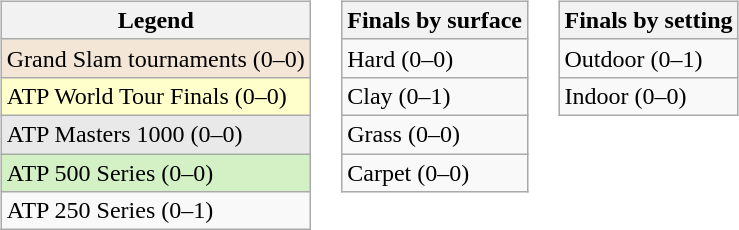<table>
<tr valign="top">
<td><br><table class="wikitable">
<tr>
<th>Legend</th>
</tr>
<tr style="background:#f3e6d7;">
<td>Grand Slam tournaments (0–0)</td>
</tr>
<tr style="background:#ffffcc;">
<td>ATP World Tour Finals (0–0)</td>
</tr>
<tr style="background:#e9e9e9;">
<td>ATP Masters 1000 (0–0)</td>
</tr>
<tr style="background:#d4f1c5;">
<td>ATP 500 Series (0–0)</td>
</tr>
<tr>
<td>ATP 250 Series (0–1)</td>
</tr>
</table>
</td>
<td><br><table class="wikitable">
<tr>
<th>Finals by surface</th>
</tr>
<tr>
<td>Hard (0–0)</td>
</tr>
<tr>
<td>Clay (0–1)</td>
</tr>
<tr>
<td>Grass (0–0)</td>
</tr>
<tr>
<td>Carpet (0–0)</td>
</tr>
</table>
</td>
<td><br><table class="wikitable">
<tr>
<th>Finals by setting</th>
</tr>
<tr>
<td>Outdoor (0–1)</td>
</tr>
<tr>
<td>Indoor (0–0)</td>
</tr>
</table>
</td>
</tr>
</table>
